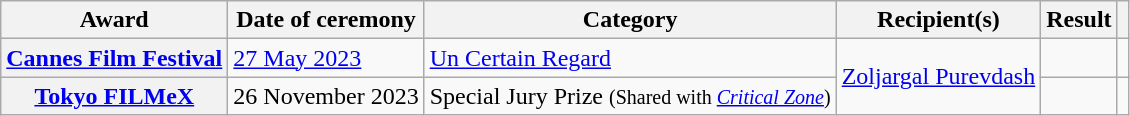<table class="wikitable sortable plainrowheaders">
<tr>
<th scope="col">Award</th>
<th scope="col">Date of ceremony</th>
<th scope="col">Category</th>
<th scope="col">Recipient(s)</th>
<th scope="col">Result</th>
<th scope="col" class="unsortable"></th>
</tr>
<tr>
<th scope="row"><a href='#'>Cannes Film Festival</a></th>
<td><a href='#'>27 May 2023</a></td>
<td><a href='#'>Un Certain Regard</a></td>
<td rowspan="2"><a href='#'>Zoljargal Purevdash</a></td>
<td></td>
<td align="center"></td>
</tr>
<tr>
<th scope="row"><a href='#'>Tokyo FILMeX</a></th>
<td>26 November 2023</td>
<td>Special Jury Prize <small>(Shared with <em><a href='#'>Critical Zone</a></em>)</small></td>
<td></td>
<td align="center"></td>
</tr>
</table>
